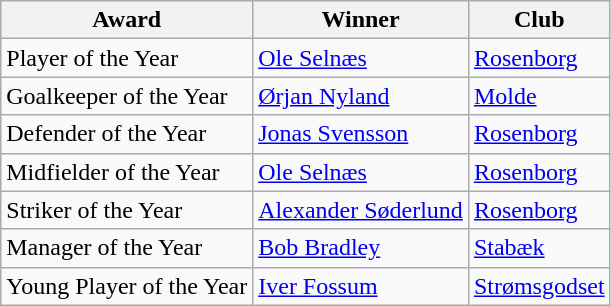<table class="wikitable">
<tr>
<th>Award</th>
<th>Winner</th>
<th>Club</th>
</tr>
<tr>
<td>Player of the Year</td>
<td> <a href='#'>Ole Selnæs</a></td>
<td><a href='#'>Rosenborg</a></td>
</tr>
<tr>
<td>Goalkeeper of the Year</td>
<td> <a href='#'>Ørjan Nyland</a></td>
<td><a href='#'>Molde</a></td>
</tr>
<tr>
<td>Defender of the Year</td>
<td> <a href='#'>Jonas Svensson</a></td>
<td><a href='#'>Rosenborg</a></td>
</tr>
<tr>
<td>Midfielder of the Year</td>
<td> <a href='#'>Ole Selnæs</a></td>
<td><a href='#'>Rosenborg</a></td>
</tr>
<tr>
<td>Striker of the Year</td>
<td> <a href='#'>Alexander Søderlund</a></td>
<td><a href='#'>Rosenborg</a></td>
</tr>
<tr>
<td>Manager of the Year</td>
<td> <a href='#'>Bob Bradley</a></td>
<td><a href='#'>Stabæk</a></td>
</tr>
<tr>
<td>Young Player of the Year</td>
<td> <a href='#'>Iver Fossum</a></td>
<td><a href='#'>Strømsgodset</a></td>
</tr>
</table>
